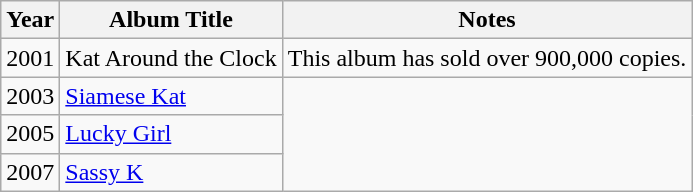<table class="wikitable">
<tr>
<th>Year</th>
<th>Album Title</th>
<th>Notes</th>
</tr>
<tr>
<td>2001</td>
<td>Kat Around the Clock</td>
<td>This album has sold over 900,000 copies.</td>
</tr>
<tr>
<td>2003</td>
<td><a href='#'>Siamese Kat</a></td>
</tr>
<tr>
<td>2005</td>
<td><a href='#'>Lucky Girl</a></td>
</tr>
<tr>
<td>2007</td>
<td><a href='#'>Sassy K</a></td>
</tr>
</table>
